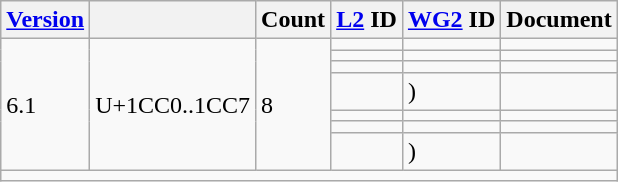<table class="wikitable sticky-header">
<tr>
<th><a href='#'>Version</a></th>
<th></th>
<th>Count</th>
<th><a href='#'>L2</a> ID</th>
<th><a href='#'>WG2</a> ID</th>
<th>Document</th>
</tr>
<tr>
<td rowspan="7">6.1</td>
<td rowspan="7">U+1CC0..1CC7</td>
<td rowspan="7">8</td>
<td></td>
<td></td>
<td></td>
</tr>
<tr>
<td></td>
<td></td>
<td></td>
</tr>
<tr>
<td></td>
<td></td>
<td></td>
</tr>
<tr>
<td></td>
<td> )</td>
<td></td>
</tr>
<tr>
<td></td>
<td></td>
<td></td>
</tr>
<tr>
<td></td>
<td></td>
<td></td>
</tr>
<tr>
<td></td>
<td> )</td>
<td></td>
</tr>
<tr class="sortbottom">
<td colspan="6"></td>
</tr>
</table>
